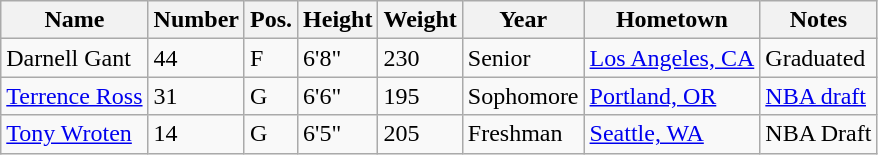<table class="wikitable sortable" border="1">
<tr>
<th>Name</th>
<th>Number</th>
<th>Pos.</th>
<th>Height</th>
<th>Weight</th>
<th>Year</th>
<th>Hometown</th>
<th class="unsortable">Notes</th>
</tr>
<tr>
<td>Darnell Gant</td>
<td>44</td>
<td>F</td>
<td>6'8"</td>
<td>230</td>
<td>Senior</td>
<td><a href='#'>Los Angeles, CA</a></td>
<td>Graduated</td>
</tr>
<tr>
<td><a href='#'>Terrence Ross</a></td>
<td>31</td>
<td>G</td>
<td>6'6"</td>
<td>195</td>
<td>Sophomore</td>
<td><a href='#'>Portland, OR</a></td>
<td><a href='#'>NBA draft</a></td>
</tr>
<tr>
<td><a href='#'>Tony Wroten</a></td>
<td>14</td>
<td>G</td>
<td>6'5"</td>
<td>205</td>
<td>Freshman</td>
<td><a href='#'>Seattle, WA</a></td>
<td>NBA Draft</td>
</tr>
</table>
